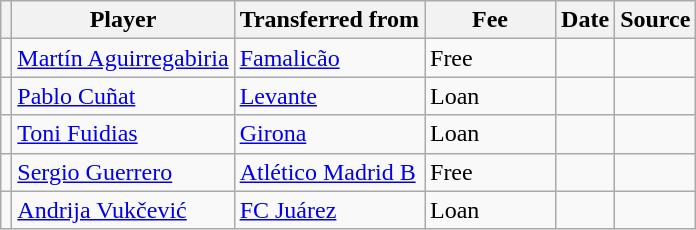<table class="wikitable plainrowheaders sortable">
<tr>
<th></th>
<th scope="col">Player</th>
<th>Transferred from</th>
<th style="width: 80px;">Fee</th>
<th scope="col">Date</th>
<th scope="col">Source</th>
</tr>
<tr>
<td align="center"></td>
<td> <a href='#'>Martín Aguirregabiria</a></td>
<td> <a href='#'>Famalicão</a></td>
<td>Free</td>
<td></td>
<td></td>
</tr>
<tr>
<td align="center"></td>
<td> <a href='#'>Pablo Cuñat</a></td>
<td> <a href='#'>Levante</a></td>
<td>Loan</td>
<td></td>
<td></td>
</tr>
<tr>
<td align="center"></td>
<td> <a href='#'>Toni Fuidias</a></td>
<td> <a href='#'>Girona</a></td>
<td>Loan</td>
<td></td>
<td></td>
</tr>
<tr>
<td align="center"></td>
<td> <a href='#'>Sergio Guerrero</a></td>
<td> <a href='#'>Atlético Madrid B</a></td>
<td>Free</td>
<td></td>
<td></td>
</tr>
<tr>
<td align="center"></td>
<td> <a href='#'>Andrija Vukčević</a></td>
<td> <a href='#'>FC Juárez</a></td>
<td>Loan</td>
<td></td>
<td></td>
</tr>
</table>
